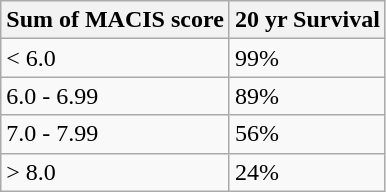<table class="wikitable">
<tr>
<th>Sum of MACIS score</th>
<th>20 yr Survival</th>
</tr>
<tr>
<td>< 6.0</td>
<td>99%</td>
</tr>
<tr>
<td>6.0 - 6.99</td>
<td>89%</td>
</tr>
<tr>
<td>7.0 - 7.99</td>
<td>56%</td>
</tr>
<tr>
<td>> 8.0</td>
<td>24%</td>
</tr>
</table>
